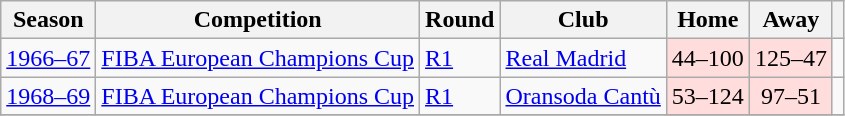<table class="wikitable">
<tr>
<th>Season</th>
<th>Competition</th>
<th>Round</th>
<th>Club</th>
<th>Home</th>
<th>Away</th>
<th></th>
</tr>
<tr>
<td rowspan="1"><a href='#'>1966–67</a></td>
<td rowspan="1"><a href='#'>FIBA European Champions Cup</a></td>
<td><a href='#'>R1</a></td>
<td> <a href='#'>Real Madrid</a></td>
<td style="text-align:center;" bgcolor=#fdd>44–100</td>
<td style="text-align:center;" bgcolor=#fdd>125–47</td>
<td></td>
</tr>
<tr>
<td rowspan="1"><a href='#'>1968–69</a></td>
<td rowspan="1"><a href='#'>FIBA European Champions Cup</a></td>
<td><a href='#'>R1</a></td>
<td> <a href='#'>Oransoda Cantù</a></td>
<td style="text-align:center;" bgcolor=#fdd>53–124</td>
<td style="text-align:center;" bgcolor=#fdd>97–51</td>
<td></td>
</tr>
<tr>
</tr>
</table>
